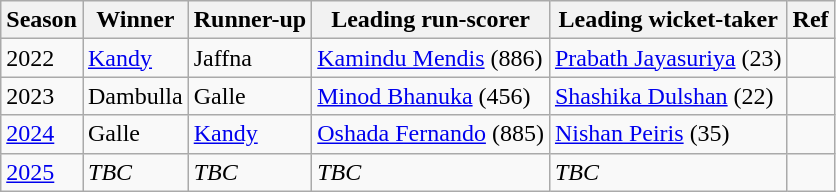<table class="wikitable">
<tr>
<th scope="col">Season</th>
<th scope="col">Winner</th>
<th scope="col">Runner-up</th>
<th scope="col">Leading run-scorer</th>
<th scope="col">Leading wicket-taker</th>
<th scope="col">Ref</th>
</tr>
<tr>
<td>2022</td>
<td><a href='#'>Kandy</a></td>
<td>Jaffna</td>
<td><a href='#'>Kamindu Mendis</a> (886)</td>
<td><a href='#'>Prabath Jayasuriya</a> (23)</td>
<td></td>
</tr>
<tr>
<td>2023</td>
<td>Dambulla</td>
<td>Galle</td>
<td><a href='#'>Minod Bhanuka</a> (456)</td>
<td><a href='#'>Shashika Dulshan</a> (22)</td>
<td></td>
</tr>
<tr>
<td><a href='#'>2024</a></td>
<td>Galle</td>
<td><a href='#'>Kandy</a></td>
<td><a href='#'>Oshada Fernando</a> (885)</td>
<td><a href='#'>Nishan Peiris</a> (35)</td>
<td></td>
</tr>
<tr>
<td><a href='#'>2025</a></td>
<td><em>TBC</em></td>
<td><em>TBC</em></td>
<td><em>TBC</em></td>
<td><em>TBC</em></td>
<td></td>
</tr>
</table>
